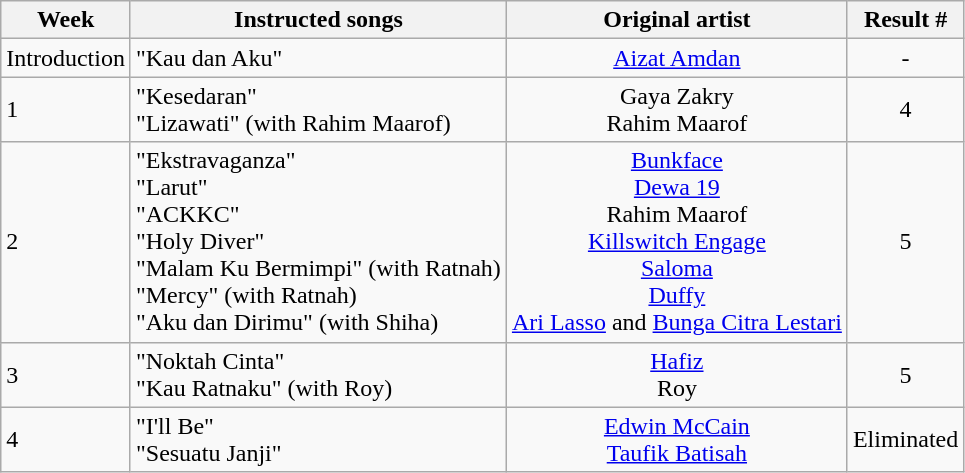<table class="wikitable">
<tr>
<th>Week</th>
<th>Instructed songs</th>
<th>Original artist</th>
<th>Result #</th>
</tr>
<tr>
<td>Introduction</td>
<td>"Kau dan Aku"</td>
<td align="center"><a href='#'>Aizat Amdan</a></td>
<td align="center">-</td>
</tr>
<tr>
<td>1</td>
<td>"Kesedaran" <br> "Lizawati" (with Rahim Maarof)</td>
<td align="center">Gaya Zakry <br> Rahim Maarof</td>
<td align="center">4</td>
</tr>
<tr>
<td>2</td>
<td>"Ekstravaganza" <br> "Larut" <br> "ACKKC" <br> "Holy Diver" <br> "Malam Ku Bermimpi" (with Ratnah) <br> "Mercy" (with Ratnah) <br> "Aku dan Dirimu" (with Shiha)</td>
<td align="center"><a href='#'>Bunkface</a> <br> <a href='#'>Dewa 19</a> <br> Rahim Maarof <br> <a href='#'>Killswitch Engage</a><br> <a href='#'>Saloma</a> <br> <a href='#'>Duffy</a> <br> <a href='#'>Ari Lasso</a> and <a href='#'>Bunga Citra Lestari</a></td>
<td align="center">5</td>
</tr>
<tr>
<td>3</td>
<td>"Noktah Cinta" <br> "Kau Ratnaku" (with Roy)</td>
<td align="center"><a href='#'>Hafiz</a> <br> Roy</td>
<td align="center">5</td>
</tr>
<tr>
<td>4</td>
<td>"I'll Be" <br> "Sesuatu Janji"</td>
<td align="center"><a href='#'>Edwin McCain</a> <br> <a href='#'>Taufik Batisah</a></td>
<td align="center">Eliminated</td>
</tr>
</table>
